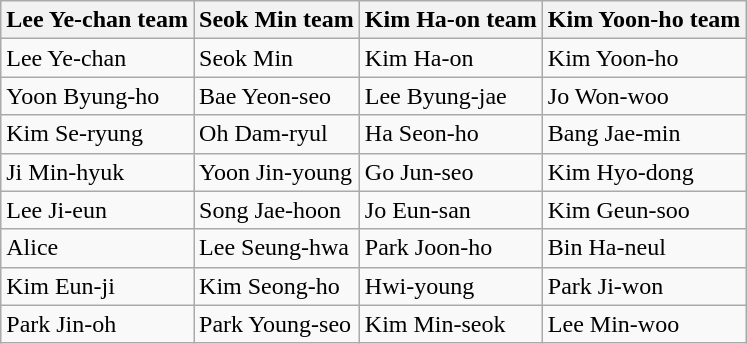<table class="wikitable">
<tr>
<th><strong>Lee Ye-chan</strong> team</th>
<th>Seok Min team</th>
<th>Kim Ha-on team</th>
<th>Kim Yoon-ho team</th>
</tr>
<tr>
<td>Lee Ye-chan</td>
<td>Seok Min</td>
<td>Kim Ha-on</td>
<td>Kim Yoon-ho</td>
</tr>
<tr>
<td>Yoon Byung-ho</td>
<td>Bae Yeon-seo</td>
<td>Lee Byung-jae</td>
<td>Jo Won-woo</td>
</tr>
<tr>
<td>Kim Se-ryung</td>
<td>Oh Dam-ryul</td>
<td>Ha Seon-ho</td>
<td>Bang Jae-min</td>
</tr>
<tr>
<td>Ji Min-hyuk</td>
<td>Yoon Jin-young</td>
<td>Go Jun-seo</td>
<td>Kim Hyo-dong</td>
</tr>
<tr>
<td>Lee Ji-eun</td>
<td>Song Jae-hoon</td>
<td>Jo Eun-san</td>
<td>Kim Geun-soo</td>
</tr>
<tr>
<td>Alice</td>
<td>Lee Seung-hwa</td>
<td>Park Joon-ho</td>
<td>Bin Ha-neul</td>
</tr>
<tr>
<td>Kim Eun-ji</td>
<td>Kim Seong-ho</td>
<td>Hwi-young</td>
<td>Park Ji-won</td>
</tr>
<tr>
<td>Park Jin-oh</td>
<td>Park Young-seo</td>
<td>Kim Min-seok</td>
<td>Lee Min-woo</td>
</tr>
</table>
